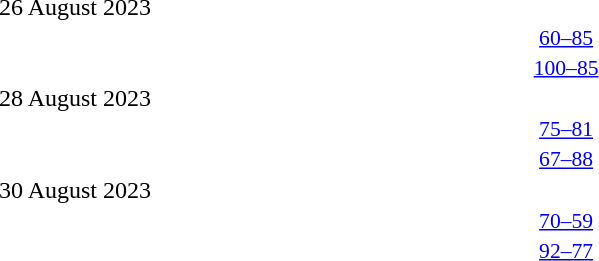<table style="width:100%;" cellspacing="1">
<tr>
<th width=25%></th>
<th width=2%></th>
<th width=6%></th>
<th width=2%></th>
<th width=25%></th>
</tr>
<tr>
<td>26 August 2023</td>
</tr>
<tr style=font-size:90%>
<td align=right></td>
<td></td>
<td align=center><a href='#'>60–85</a></td>
<td></td>
<td></td>
<td></td>
</tr>
<tr style=font-size:90%>
<td align=right></td>
<td></td>
<td align=center><a href='#'>100–85</a></td>
<td></td>
<td></td>
<td></td>
</tr>
<tr>
<td>28 August 2023</td>
</tr>
<tr style=font-size:90%>
<td align=right></td>
<td></td>
<td align=center><a href='#'>75–81</a></td>
<td></td>
<td></td>
<td></td>
</tr>
<tr style=font-size:90%>
<td align=right></td>
<td></td>
<td align=center><a href='#'>67–88</a></td>
<td></td>
<td></td>
<td></td>
</tr>
<tr>
<td>30 August 2023</td>
</tr>
<tr style=font-size:90%>
<td align=right></td>
<td></td>
<td align=center><a href='#'>70–59</a></td>
<td></td>
<td></td>
<td></td>
</tr>
<tr style=font-size:90%>
<td align=right></td>
<td></td>
<td align=center><a href='#'>92–77</a></td>
<td></td>
<td></td>
<td></td>
</tr>
</table>
